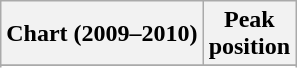<table class="wikitable sortable">
<tr>
<th align="left">Chart (2009–2010)</th>
<th align="center">Peak<br>position</th>
</tr>
<tr>
</tr>
<tr>
</tr>
<tr>
</tr>
<tr>
</tr>
<tr>
</tr>
</table>
